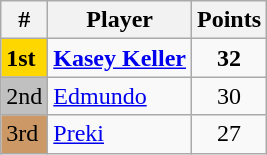<table class="wikitable">
<tr>
<th>#</th>
<th>Player</th>
<th>Points</th>
</tr>
<tr>
<td scope="col" style="background-color:gold"><strong>1st</strong></td>
<td><strong> <a href='#'>Kasey Keller</a></strong></td>
<td align="center"><strong>32</strong></td>
</tr>
<tr>
<td scope="col" style="background-color:silver">2nd</td>
<td> <a href='#'>Edmundo</a></td>
<td align="center">30</td>
</tr>
<tr>
<td scope="col" style="background-color:#cc9966">3rd</td>
<td> <a href='#'>Preki</a></td>
<td align="center">27</td>
</tr>
</table>
